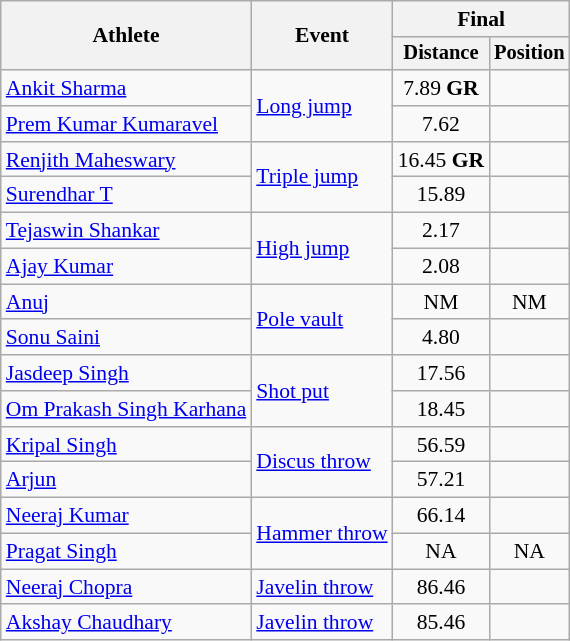<table class=wikitable style="font-size:90%; text-align:center;">
<tr>
<th rowspan=2>Athlete</th>
<th rowspan=2>Event</th>
<th colspan=2>Final</th>
</tr>
<tr style="font-size:95%">
<th>Distance</th>
<th>Position</th>
</tr>
<tr>
<td align=left><a href='#'>Ankit Sharma</a></td>
<td align=left rowspan=2><a href='#'>Long jump</a></td>
<td>7.89 <strong>GR</strong></td>
<td></td>
</tr>
<tr>
<td align=left><a href='#'>Prem Kumar Kumaravel</a></td>
<td>7.62</td>
<td></td>
</tr>
<tr>
<td align=left><a href='#'>Renjith Maheswary</a></td>
<td align=left rowspan=2><a href='#'>Triple jump</a></td>
<td>16.45 <strong>GR</strong></td>
<td></td>
</tr>
<tr>
<td align=left><a href='#'>Surendhar T</a></td>
<td>15.89</td>
<td></td>
</tr>
<tr>
<td align=left><a href='#'>Tejaswin Shankar</a></td>
<td align=left rowspan=2><a href='#'>High jump</a></td>
<td>2.17</td>
<td></td>
</tr>
<tr>
<td align=left><a href='#'>Ajay Kumar</a></td>
<td>2.08</td>
<td></td>
</tr>
<tr>
<td align=left><a href='#'>Anuj</a></td>
<td align=left rowspan=2><a href='#'>Pole vault</a></td>
<td>NM</td>
<td>NM</td>
</tr>
<tr>
<td align=left><a href='#'>Sonu Saini</a></td>
<td>4.80</td>
<td></td>
</tr>
<tr>
<td align=left><a href='#'>Jasdeep Singh</a></td>
<td align=left rowspan=2><a href='#'>Shot put</a></td>
<td>17.56</td>
<td></td>
</tr>
<tr>
<td align=left><a href='#'>Om Prakash Singh Karhana</a></td>
<td>18.45</td>
<td></td>
</tr>
<tr>
<td align=left><a href='#'>Kripal Singh</a></td>
<td align=left rowspan=2><a href='#'>Discus throw</a></td>
<td>56.59</td>
<td></td>
</tr>
<tr>
<td align=left><a href='#'>Arjun</a></td>
<td>57.21</td>
<td></td>
</tr>
<tr>
<td align=left><a href='#'>Neeraj Kumar</a></td>
<td align=left rowspan=2><a href='#'>Hammer throw</a></td>
<td>66.14</td>
<td></td>
</tr>
<tr>
<td align=left><a href='#'>Pragat Singh</a></td>
<td>NA</td>
<td>NA</td>
</tr>
<tr>
<td align=left><a href='#'>Neeraj Chopra</a></td>
<td align=left><a href='#'>Javelin throw</a></td>
<td>86.46</td>
<td></td>
</tr>
<tr>
<td align=left><a href='#'>Akshay Chaudhary</a></td>
<td align=left><a href='#'>Javelin throw</a></td>
<td>85.46</td>
<td></td>
</tr>
</table>
